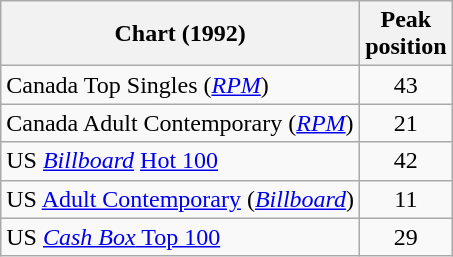<table class="wikitable sortable">
<tr>
<th>Chart (1992)</th>
<th>Peak<br>position</th>
</tr>
<tr>
<td>Canada Top Singles (<em><a href='#'>RPM</a></em>)</td>
<td style="text-align:center;">43</td>
</tr>
<tr>
<td>Canada Adult Contemporary (<em><a href='#'>RPM</a></em>)</td>
<td style="text-align:center;">21</td>
</tr>
<tr>
<td>US <em><a href='#'>Billboard</a></em> <a href='#'>Hot 100</a></td>
<td style="text-align:center;">42</td>
</tr>
<tr>
<td>US <a href='#'>Adult Contemporary</a> (<em><a href='#'>Billboard</a></em>)</td>
<td style="text-align:center;">11</td>
</tr>
<tr>
<td>US <a href='#'><em>Cash Box</em> Top 100</a></td>
<td align="center">29</td>
</tr>
</table>
